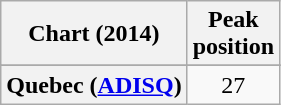<table class="wikitable sortable plainrowheaders" style="text-align:center">
<tr>
<th scope="col">Chart (2014)</th>
<th scope="col">Peak<br>position</th>
</tr>
<tr>
</tr>
<tr>
<th scope="row">Quebec (<a href='#'>ADISQ</a>)</th>
<td>27</td>
</tr>
</table>
